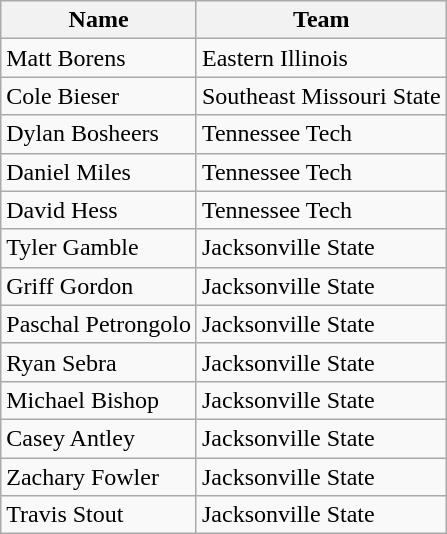<table class=wikitable>
<tr>
<th>Name</th>
<th>Team</th>
</tr>
<tr>
<td>Matt Borens</td>
<td>Eastern Illinois</td>
</tr>
<tr>
<td>Cole Bieser</td>
<td>Southeast Missouri State</td>
</tr>
<tr>
<td>Dylan Bosheers</td>
<td>Tennessee Tech</td>
</tr>
<tr>
<td>Daniel Miles</td>
<td>Tennessee Tech</td>
</tr>
<tr>
<td>David Hess</td>
<td>Tennessee Tech</td>
</tr>
<tr>
<td>Tyler Gamble</td>
<td>Jacksonville State</td>
</tr>
<tr>
<td>Griff Gordon</td>
<td>Jacksonville State</td>
</tr>
<tr>
<td>Paschal Petrongolo</td>
<td>Jacksonville State</td>
</tr>
<tr>
<td>Ryan Sebra</td>
<td>Jacksonville State</td>
</tr>
<tr>
<td>Michael Bishop</td>
<td>Jacksonville State</td>
</tr>
<tr>
<td>Casey Antley</td>
<td>Jacksonville State</td>
</tr>
<tr>
<td>Zachary Fowler</td>
<td>Jacksonville State</td>
</tr>
<tr>
<td>Travis Stout</td>
<td>Jacksonville State</td>
</tr>
</table>
